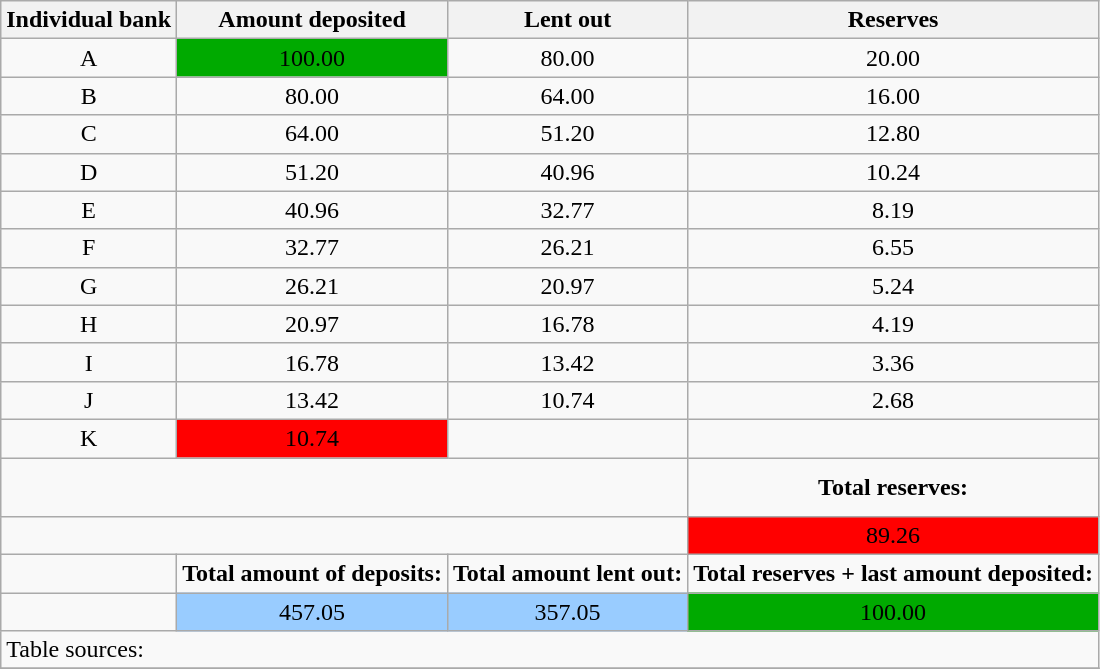<table class="wikitable">
<tr>
<th>Individual bank</th>
<th>Amount deposited</th>
<th>Lent out</th>
<th>Reserves</th>
</tr>
<tr>
<td height="16" align="CENTER">A</td>
<td bgcolor="#00AA00" align="CENTER">100.00</td>
<td align="CENTER">80.00</td>
<td align="CENTER">20.00</td>
</tr>
<tr>
<td height="16" align="CENTER">B</td>
<td align="CENTER">80.00</td>
<td align="CENTER">64.00</td>
<td align="CENTER">16.00</td>
</tr>
<tr>
<td height="16" align="CENTER">C</td>
<td align="CENTER">64.00</td>
<td align="CENTER">51.20</td>
<td align="CENTER">12.80</td>
</tr>
<tr>
<td height="16" align="CENTER">D</td>
<td align="CENTER">51.20</td>
<td align="CENTER">40.96</td>
<td align="CENTER">10.24</td>
</tr>
<tr>
<td height="16" align="CENTER">E</td>
<td align="CENTER">40.96</td>
<td align="CENTER">32.77</td>
<td align="CENTER">8.19</td>
</tr>
<tr>
<td height="16" align="CENTER">F</td>
<td align="CENTER">32.77</td>
<td align="CENTER">26.21</td>
<td align="CENTER">6.55</td>
</tr>
<tr>
<td height="16" align="CENTER">G</td>
<td align="CENTER">26.21</td>
<td align="CENTER">20.97</td>
<td align="CENTER">5.24</td>
</tr>
<tr>
<td height="16" align="CENTER">H</td>
<td align="CENTER">20.97</td>
<td align="CENTER">16.78</td>
<td align="CENTER">4.19</td>
</tr>
<tr>
<td height="16" align="CENTER">I</td>
<td align="CENTER">16.78</td>
<td align="CENTER">13.42</td>
<td align="CENTER">3.36</td>
</tr>
<tr>
<td height="16" align="CENTER">J</td>
<td align="CENTER">13.42</td>
<td align="CENTER">10.74</td>
<td align="CENTER">2.68</td>
</tr>
<tr>
<td height="16" align="CENTER">K</td>
<td bgcolor="#FF0000" align="CENTER">10.74</td>
<td align="CENTER"><br></td>
<td align="CENTER"><br></td>
</tr>
<tr>
<td height="32" align="CENTER" colspan=3><br></td>
<td align="CENTER"><strong>Total reserves:</strong></td>
</tr>
<tr>
<td height="16" align="CENTER" colspan=3><br></td>
<td bgcolor="#FF0000" align="CENTER">89.26</td>
</tr>
<tr>
<td><br></td>
<td align="CENTER"><strong>Total amount of deposits:</strong></td>
<td align="CENTER"><strong>Total amount lent out:</strong></td>
<td align="CENTER"><strong>Total reserves + last amount deposited:</strong></td>
</tr>
<tr>
<td height="16" align="CENTER"><br></td>
<td bgcolor="#99CCFF" align="CENTER">457.05</td>
<td bgcolor="#99CCFF" align="CENTER">357.05</td>
<td bgcolor="#00AA00" align="CENTER">100.00</td>
</tr>
<tr>
<td colspan=4>Table sources:</td>
</tr>
<tr>
</tr>
</table>
